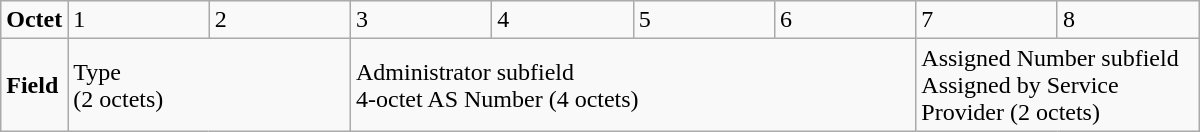<table class="wikitable" style="width: 800px">
<tr>
<td><strong>Octet</strong></td>
<td width=12%>1</td>
<td width=12%>2</td>
<td width=12%>3</td>
<td width=12%>4</td>
<td width=12%>5</td>
<td width=12%>6</td>
<td width=12%>7</td>
<td width=12%>8</td>
</tr>
<tr>
<td><strong>Field</strong></td>
<td colspan=2>Type<br>(2 octets)</td>
<td colspan=4>Administrator subfield<br>4-octet AS Number (4 octets)</td>
<td colspan=2>Assigned Number subfield<br>Assigned by Service Provider (2 octets)</td>
</tr>
</table>
